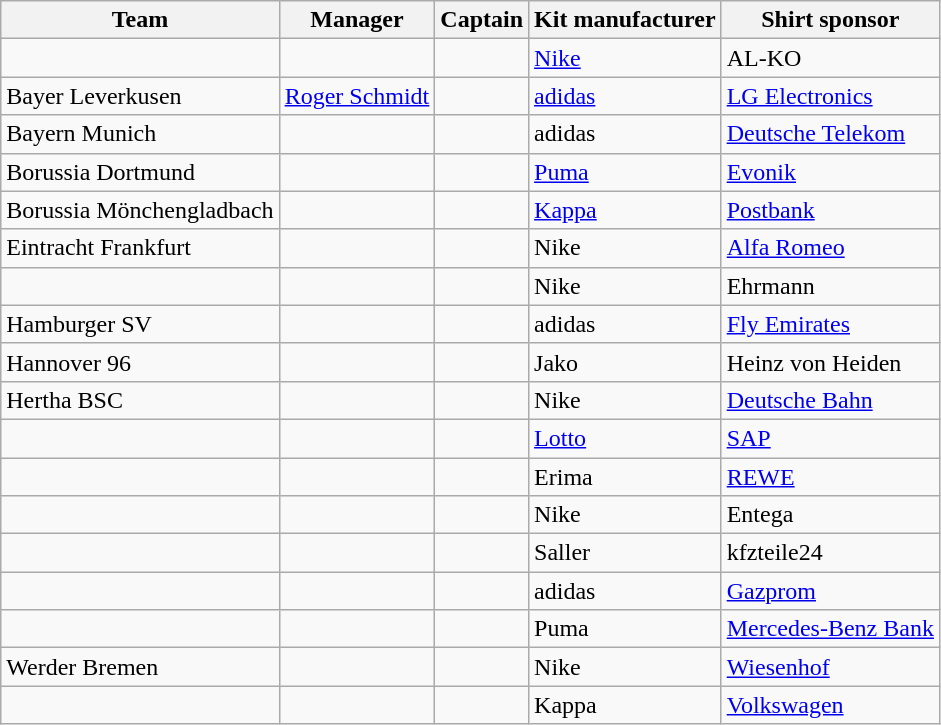<table class="wikitable sortable">
<tr>
<th>Team</th>
<th>Manager</th>
<th>Captain</th>
<th>Kit manufacturer</th>
<th>Shirt sponsor</th>
</tr>
<tr>
<td></td>
<td> </td>
<td> </td>
<td><a href='#'>Nike</a></td>
<td>AL-KO</td>
</tr>
<tr>
<td>Bayer Leverkusen</td>
<td> <a href='#'>Roger Schmidt</a></td>
<td> </td>
<td><a href='#'>adidas</a></td>
<td><a href='#'>LG Electronics</a></td>
</tr>
<tr>
<td>Bayern Munich</td>
<td> </td>
<td> </td>
<td>adidas</td>
<td><a href='#'>Deutsche Telekom</a></td>
</tr>
<tr>
<td>Borussia Dortmund</td>
<td> </td>
<td> </td>
<td><a href='#'>Puma</a></td>
<td><a href='#'>Evonik</a></td>
</tr>
<tr>
<td>Borussia Mönchengladbach</td>
<td> </td>
<td> </td>
<td><a href='#'>Kappa</a></td>
<td><a href='#'>Postbank</a></td>
</tr>
<tr>
<td>Eintracht Frankfurt</td>
<td> </td>
<td> </td>
<td>Nike</td>
<td><a href='#'>Alfa Romeo</a></td>
</tr>
<tr>
<td></td>
<td> </td>
<td> </td>
<td>Nike</td>
<td>Ehrmann</td>
</tr>
<tr>
<td>Hamburger SV</td>
<td> </td>
<td> </td>
<td>adidas</td>
<td><a href='#'>Fly Emirates</a></td>
</tr>
<tr>
<td>Hannover 96</td>
<td> </td>
<td> </td>
<td>Jako</td>
<td>Heinz von Heiden</td>
</tr>
<tr>
<td>Hertha BSC</td>
<td> </td>
<td> </td>
<td>Nike</td>
<td><a href='#'>Deutsche Bahn</a></td>
</tr>
<tr>
<td></td>
<td> </td>
<td> </td>
<td><a href='#'>Lotto</a></td>
<td><a href='#'>SAP</a></td>
</tr>
<tr>
<td></td>
<td> </td>
<td> </td>
<td>Erima</td>
<td><a href='#'>REWE</a></td>
</tr>
<tr>
<td></td>
<td> </td>
<td> </td>
<td>Nike</td>
<td>Entega</td>
</tr>
<tr>
<td></td>
<td> </td>
<td> </td>
<td>Saller</td>
<td>kfzteile24</td>
</tr>
<tr>
<td></td>
<td> </td>
<td> </td>
<td>adidas</td>
<td><a href='#'>Gazprom</a></td>
</tr>
<tr>
<td></td>
<td> </td>
<td> </td>
<td>Puma</td>
<td><a href='#'>Mercedes-Benz Bank</a></td>
</tr>
<tr>
<td>Werder Bremen</td>
<td> </td>
<td> </td>
<td>Nike</td>
<td><a href='#'>Wiesenhof</a></td>
</tr>
<tr>
<td></td>
<td> </td>
<td> </td>
<td>Kappa</td>
<td><a href='#'>Volkswagen</a></td>
</tr>
</table>
